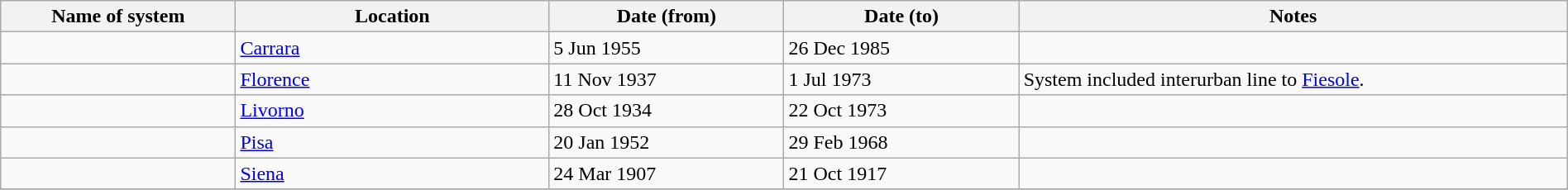<table class="wikitable" width=100%>
<tr>
<th width=15%>Name of system</th>
<th width=20%>Location</th>
<th width=15%>Date (from)</th>
<th width=15%>Date (to)</th>
<th width=35%>Notes</th>
</tr>
<tr>
<td> </td>
<td><a href='#'>Carrara</a></td>
<td>5 Jun 1955</td>
<td>26 Dec 1985</td>
<td> </td>
</tr>
<tr>
<td> </td>
<td><a href='#'>Florence</a></td>
<td>11 Nov 1937</td>
<td>1 Jul 1973</td>
<td>System included interurban line to <a href='#'>Fiesole</a>.</td>
</tr>
<tr>
<td> </td>
<td><a href='#'>Livorno</a></td>
<td>28 Oct 1934</td>
<td>22 Oct 1973</td>
<td> </td>
</tr>
<tr>
<td> </td>
<td><a href='#'>Pisa</a></td>
<td>20 Jan 1952</td>
<td>29 Feb 1968</td>
<td> </td>
</tr>
<tr>
<td> </td>
<td><a href='#'>Siena</a></td>
<td>24 Mar 1907</td>
<td>21 Oct 1917</td>
<td> </td>
</tr>
<tr>
</tr>
</table>
